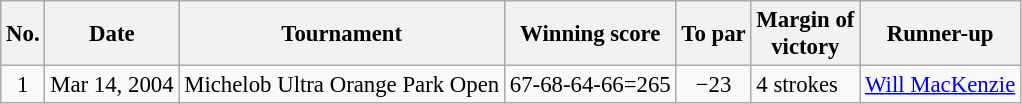<table class="wikitable" style="font-size:95%;">
<tr>
<th>No.</th>
<th>Date</th>
<th>Tournament</th>
<th>Winning score</th>
<th>To par</th>
<th>Margin of<br>victory</th>
<th>Runner-up</th>
</tr>
<tr>
<td align=center>1</td>
<td align=right>Mar 14, 2004</td>
<td>Michelob Ultra Orange Park Open</td>
<td align=right>67-68-64-66=265</td>
<td align=center>−23</td>
<td>4 strokes</td>
<td> <a href='#'>Will MacKenzie</a></td>
</tr>
</table>
